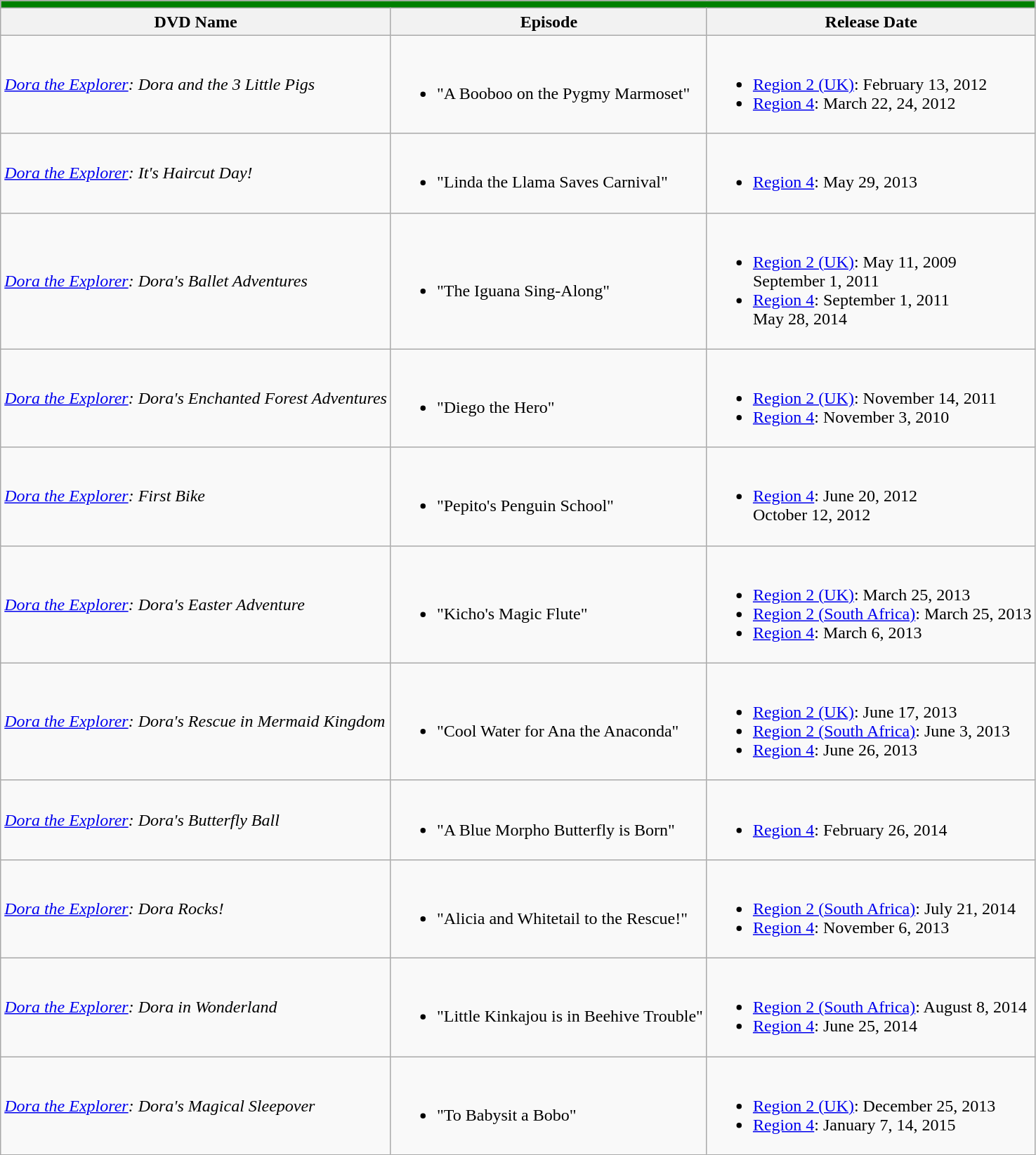<table class="wikitable">
<tr>
<td colspan="4"  style="background:green; color:yellow; font-size:100%; text-align:center;"></td>
</tr>
<tr>
<th>DVD Name</th>
<th>Episode</th>
<th>Release Date</th>
</tr>
<tr>
<td><em><a href='#'>Dora the Explorer</a>: Dora and the 3 Little Pigs</em></td>
<td><br><ul><li>"A Booboo on the Pygmy Marmoset"</li></ul></td>
<td><br><ul><li><a href='#'>Region 2 (UK)</a>: February 13, 2012</li><li><a href='#'>Region 4</a>: March 22, 24, 2012</li></ul></td>
</tr>
<tr>
<td><em><a href='#'>Dora the Explorer</a>: It's Haircut Day!</em></td>
<td><br><ul><li>"Linda the Llama Saves Carnival"</li></ul></td>
<td><br><ul><li><a href='#'>Region 4</a>: May 29, 2013</li></ul></td>
</tr>
<tr>
<td><em><a href='#'>Dora the Explorer</a>: Dora's Ballet Adventures</em></td>
<td><br><ul><li>"The Iguana Sing-Along"</li></ul></td>
<td><br><ul><li><a href='#'>Region 2 (UK)</a>: May 11, 2009<br>September 1, 2011</li><li><a href='#'>Region 4</a>: September 1, 2011<br>May 28, 2014</li></ul></td>
</tr>
<tr>
<td><em><a href='#'>Dora the Explorer</a>: Dora's Enchanted Forest Adventures</em></td>
<td><br><ul><li>"Diego the Hero"</li></ul></td>
<td><br><ul><li><a href='#'>Region 2 (UK)</a>: November 14, 2011</li><li><a href='#'>Region 4</a>: November 3, 2010</li></ul></td>
</tr>
<tr>
<td><em><a href='#'>Dora the Explorer</a>: First Bike </em></td>
<td><br><ul><li>"Pepito's Penguin School"</li></ul></td>
<td><br><ul><li><a href='#'>Region 4</a>: June 20, 2012<br>October 12, 2012</li></ul></td>
</tr>
<tr>
<td><em><a href='#'>Dora the Explorer</a>: Dora's Easter Adventure</em></td>
<td><br><ul><li>"Kicho's Magic Flute"</li></ul></td>
<td><br><ul><li><a href='#'>Region 2 (UK)</a>: March 25, 2013</li><li><a href='#'>Region 2 (South Africa)</a>: March 25, 2013</li><li><a href='#'>Region 4</a>: March 6, 2013</li></ul></td>
</tr>
<tr>
<td><em><a href='#'>Dora the Explorer</a>: Dora's Rescue in Mermaid Kingdom</em></td>
<td><br><ul><li>"Cool Water for Ana the Anaconda"</li></ul></td>
<td><br><ul><li><a href='#'>Region 2 (UK)</a>: June 17, 2013</li><li><a href='#'>Region 2 (South Africa)</a>: June 3, 2013</li><li><a href='#'>Region 4</a>: June 26, 2013</li></ul></td>
</tr>
<tr>
<td><em><a href='#'>Dora the Explorer</a>: Dora's Butterfly Ball</em></td>
<td><br><ul><li>"A Blue Morpho Butterfly is Born"</li></ul></td>
<td><br><ul><li><a href='#'>Region 4</a>: February 26, 2014</li></ul></td>
</tr>
<tr>
<td><em><a href='#'>Dora the Explorer</a>: Dora Rocks!</em></td>
<td><br><ul><li>"Alicia and Whitetail to the Rescue!"</li></ul></td>
<td><br><ul><li><a href='#'>Region 2 (South Africa)</a>: July 21, 2014</li><li><a href='#'>Region 4</a>: November 6, 2013</li></ul></td>
</tr>
<tr>
<td><em><a href='#'>Dora the Explorer</a>: Dora in Wonderland</em></td>
<td><br><ul><li>"Little Kinkajou is in Beehive Trouble"</li></ul></td>
<td><br><ul><li><a href='#'>Region 2 (South Africa)</a>: August 8, 2014</li><li><a href='#'>Region 4</a>: June 25, 2014</li></ul></td>
</tr>
<tr>
<td><em><a href='#'>Dora the Explorer</a>: Dora's Magical Sleepover</em></td>
<td><br><ul><li>"To Babysit a Bobo"</li></ul></td>
<td><br><ul><li><a href='#'>Region 2 (UK)</a>: December 25, 2013</li><li><a href='#'>Region 4</a>: January 7, 14, 2015</li></ul></td>
</tr>
</table>
